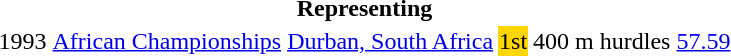<table>
<tr>
<th colspan="6">Representing </th>
</tr>
<tr>
<td rowspan=3>1993</td>
<td rowspan=2><a href='#'>African Championships</a></td>
<td rowspan=2><a href='#'>Durban, South Africa</a></td>
<td bgcolor="gold">1st</td>
<td>400 m hurdles</td>
<td><a href='#'>57.59</a></td>
</tr>
</table>
